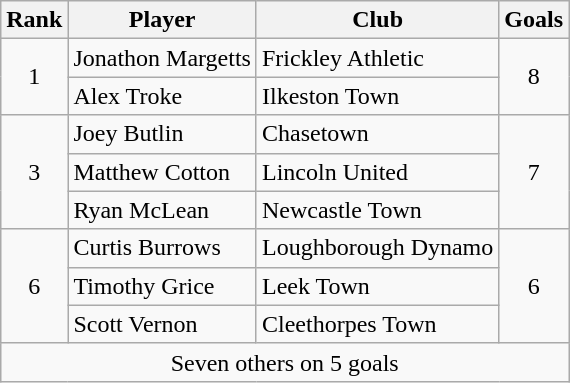<table class="wikitable" style="text-align:center">
<tr>
<th>Rank</th>
<th>Player</th>
<th>Club</th>
<th>Goals</th>
</tr>
<tr>
<td rowspan="2">1</td>
<td align="left">Jonathon Margetts</td>
<td align="left">Frickley Athletic</td>
<td rowspan="2">8</td>
</tr>
<tr>
<td align="left">Alex Troke</td>
<td align="left">Ilkeston Town</td>
</tr>
<tr>
<td rowspan="3">3</td>
<td align="left">Joey Butlin</td>
<td align="left">Chasetown</td>
<td rowspan="3">7</td>
</tr>
<tr>
<td align="left">Matthew Cotton</td>
<td align="left">Lincoln United</td>
</tr>
<tr>
<td align="left">Ryan McLean</td>
<td align="left">Newcastle Town</td>
</tr>
<tr>
<td rowspan="3">6</td>
<td align="left">Curtis Burrows</td>
<td align="left">Loughborough Dynamo</td>
<td rowspan="3">6</td>
</tr>
<tr>
<td align="left">Timothy Grice</td>
<td align="left">Leek Town</td>
</tr>
<tr>
<td align="left">Scott Vernon</td>
<td align="left">Cleethorpes Town</td>
</tr>
<tr>
<td colspan="4">Seven others on 5 goals</td>
</tr>
</table>
